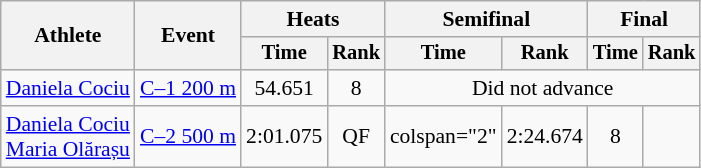<table class="wikitable" style="text-align:center; font-size:90%">
<tr>
<th rowspan=2>Athlete</th>
<th rowspan=2>Event</th>
<th colspan=2>Heats</th>
<th colspan=2>Semifinal</th>
<th colspan=2>Final</th>
</tr>
<tr style="font-size:95%">
<th>Time</th>
<th>Rank</th>
<th>Time</th>
<th>Rank</th>
<th>Time</th>
<th>Rank</th>
</tr>
<tr>
<td align=left><a href='#'>Daniela Cociu</a></td>
<td align=left><a href='#'>C–1 200 m</a></td>
<td>54.651</td>
<td>8</td>
<td colspan=4>Did not advance</td>
</tr>
<tr>
<td align=left><a href='#'>Daniela Cociu</a><br><a href='#'>Maria Olărașu</a></td>
<td align=left><a href='#'>C–2 500 m</a></td>
<td>2:01.075</td>
<td>QF</td>
<td>colspan="2" </td>
<td>2:24.674</td>
<td>8</td>
</tr>
</table>
